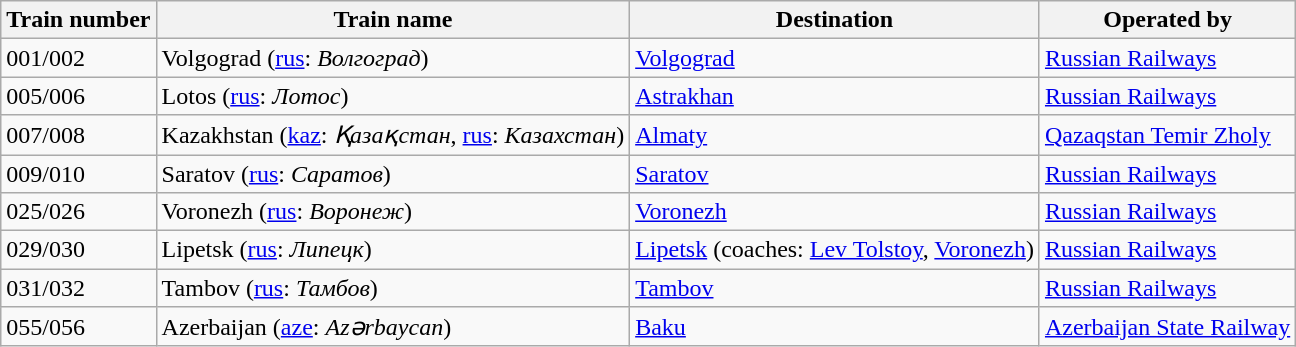<table class="wikitable">
<tr>
<th>Train number</th>
<th>Train name</th>
<th>Destination</th>
<th>Operated by</th>
</tr>
<tr>
<td>001/002</td>
<td>Volgograd (<a href='#'>rus</a>: <em>Волгоград</em>)</td>
<td> <a href='#'>Volgograd</a></td>
<td> <a href='#'>Russian Railways</a></td>
</tr>
<tr>
<td>005/006</td>
<td>Lotos (<a href='#'>rus</a>: <em>Лотос</em>)</td>
<td> <a href='#'>Astrakhan</a></td>
<td> <a href='#'>Russian Railways</a></td>
</tr>
<tr>
<td>007/008</td>
<td>Kazakhstan (<a href='#'>kaz</a>: <em>Қазақстан</em>, <a href='#'>rus</a>: <em>Казахстан</em>)</td>
<td> <a href='#'>Almaty</a></td>
<td> <a href='#'>Qazaqstan Temir Zholy</a></td>
</tr>
<tr>
<td>009/010</td>
<td>Saratov (<a href='#'>rus</a>: <em>Саратов</em>)</td>
<td> <a href='#'>Saratov</a></td>
<td> <a href='#'>Russian Railways</a></td>
</tr>
<tr>
<td>025/026</td>
<td>Voronezh (<a href='#'>rus</a>: <em>Воронеж</em>)</td>
<td> <a href='#'>Voronezh</a></td>
<td> <a href='#'>Russian Railways</a></td>
</tr>
<tr>
<td>029/030</td>
<td>Lipetsk (<a href='#'>rus</a>: <em>Липецк</em>)</td>
<td> <a href='#'>Lipetsk</a> (coaches:  <a href='#'>Lev Tolstoy</a>,  <a href='#'>Voronezh</a>)</td>
<td> <a href='#'>Russian Railways</a></td>
</tr>
<tr>
<td>031/032</td>
<td>Tambov (<a href='#'>rus</a>: <em>Тамбов</em>)</td>
<td> <a href='#'>Tambov</a></td>
<td> <a href='#'>Russian Railways</a></td>
</tr>
<tr>
<td>055/056</td>
<td>Azerbaijan (<a href='#'>aze</a>: <em>Azərbaycan</em>)</td>
<td> <a href='#'>Baku</a></td>
<td> <a href='#'>Azerbaijan State Railway</a></td>
</tr>
</table>
